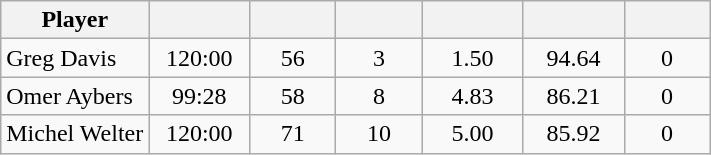<table class="wikitable sortable" style="text-align:center;">
<tr>
<th>Player</th>
<th width="60px"></th>
<th width="50px"></th>
<th width="50px"></th>
<th width="60px"></th>
<th width="60px"></th>
<th width="50px"></th>
</tr>
<tr>
<td style="text-align:left;"> Greg Davis</td>
<td>120:00</td>
<td>56</td>
<td>3</td>
<td>1.50</td>
<td>94.64</td>
<td>0</td>
</tr>
<tr>
<td style="text-align:left;"> Omer Aybers</td>
<td>99:28</td>
<td>58</td>
<td>8</td>
<td>4.83</td>
<td>86.21</td>
<td>0</td>
</tr>
<tr>
<td style="text-align:left;"> Michel Welter</td>
<td>120:00</td>
<td>71</td>
<td>10</td>
<td>5.00</td>
<td>85.92</td>
<td>0</td>
</tr>
</table>
